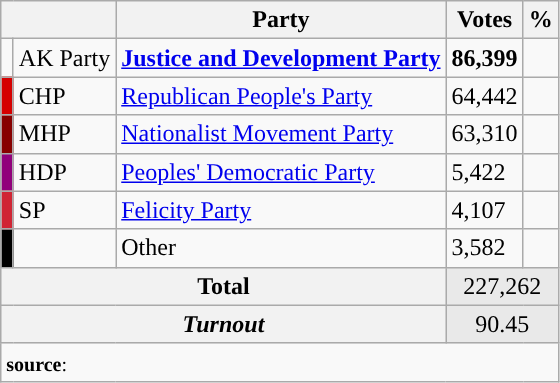<table class="wikitable">
<tr>
<th colspan="2" align="center"></th>
<th align="center">Party</th>
<th align="center">Votes</th>
<th align="center">%</th>
</tr>
<tr align="left">
<td></td>
<td>AK Party</td>
<td><strong><a href='#'>Justice and Development Party</a></strong></td>
<td><strong>86,399</strong></td>
<td><strong></strong></td>
</tr>
<tr align="left">
<td bgcolor="#d50000" width="1"></td>
<td>CHP</td>
<td><a href='#'>Republican People's Party</a></td>
<td>64,442</td>
<td></td>
</tr>
<tr align="left">
<td bgcolor="#870000" width="1"></td>
<td>MHP</td>
<td><a href='#'>Nationalist Movement Party</a></td>
<td>63,310</td>
<td></td>
</tr>
<tr align="left">
<td bgcolor="#91007B" width="1"></td>
<td>HDP</td>
<td><a href='#'>Peoples' Democratic Party</a></td>
<td>5,422</td>
<td></td>
</tr>
<tr align="left">
<td bgcolor="#D02433" width="1"></td>
<td>SP</td>
<td><a href='#'>Felicity Party</a></td>
<td>4,107</td>
<td></td>
</tr>
<tr align="left">
<td bgcolor=" " width="1"></td>
<td></td>
<td>Other</td>
<td>3,582</td>
<td></td>
</tr>
<tr align="left" style="background-color:#E9E9E9">
<th colspan="3" align="center"><strong>Total</strong></th>
<td colspan="5" align="center">227,262</td>
</tr>
<tr align="left" style="background-color:#E9E9E9">
<th colspan="3" align="center"><em>Turnout</em></th>
<td colspan="5" align="center">90.45</td>
</tr>
<tr>
<td colspan="9" align="left"><small><strong>source</strong>: </small></td>
</tr>
</table>
